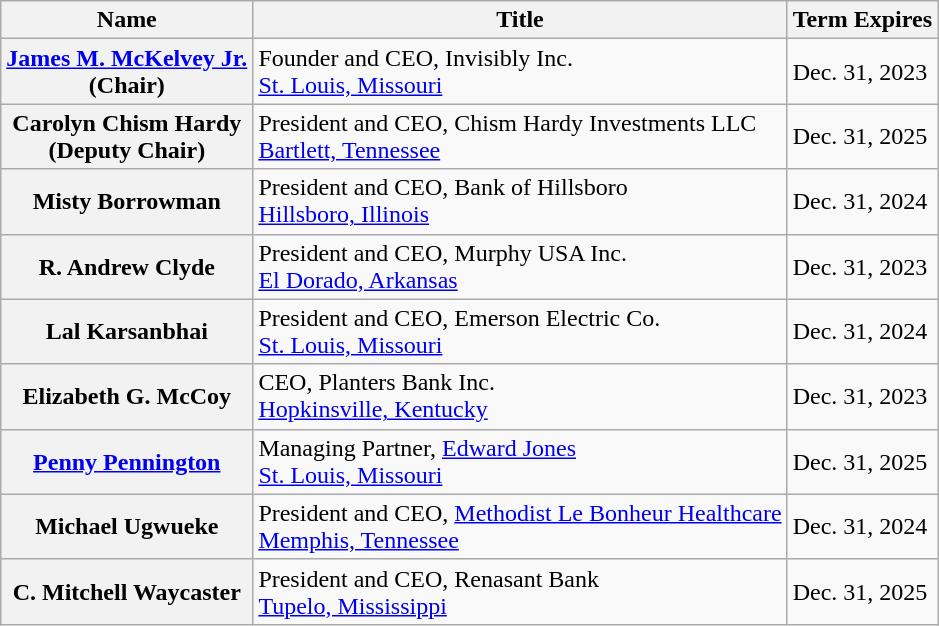<table class="wikitable sortable">
<tr>
<th>Name</th>
<th>Title</th>
<th>Term Expires</th>
</tr>
<tr>
<th><a href='#'>James M. McKelvey Jr.</a><br>(Chair)</th>
<td>Founder and CEO, Invisibly Inc.<br><a href='#'>St. Louis, Missouri</a></td>
<td>Dec. 31, 2023</td>
</tr>
<tr>
<th>Carolyn Chism Hardy<br>(Deputy Chair)</th>
<td>President and CEO, Chism Hardy Investments LLC<br><a href='#'>Bartlett, Tennessee</a></td>
<td>Dec. 31, 2025</td>
</tr>
<tr>
<th>Misty Borrowman</th>
<td>President and CEO, Bank of Hillsboro<br><a href='#'>Hillsboro, Illinois</a></td>
<td>Dec. 31, 2024</td>
</tr>
<tr>
<th>R. Andrew Clyde</th>
<td>President and CEO, Murphy USA Inc.<br><a href='#'>El Dorado, Arkansas</a></td>
<td>Dec. 31, 2023</td>
</tr>
<tr>
<th>Lal Karsanbhai</th>
<td>President and CEO, Emerson Electric Co. <br><a href='#'>St. Louis, Missouri</a></td>
<td>Dec. 31, 2024</td>
</tr>
<tr>
<th>Elizabeth G. McCoy</th>
<td>CEO, Planters Bank Inc.<br><a href='#'>Hopkinsville, Kentucky</a></td>
<td>Dec. 31, 2023</td>
</tr>
<tr>
<th><a href='#'>Penny Pennington</a></th>
<td>Managing Partner, <a href='#'>Edward Jones</a><br><a href='#'>St. Louis, Missouri</a></td>
<td>Dec. 31, 2025</td>
</tr>
<tr>
<th>Michael Ugwueke</th>
<td>President and CEO, <a href='#'>Methodist Le Bonheur Healthcare</a><br><a href='#'>Memphis, Tennessee</a></td>
<td>Dec. 31, 2024</td>
</tr>
<tr>
<th>C. Mitchell Waycaster</th>
<td>President and CEO, Renasant Bank<br><a href='#'>Tupelo, Mississippi</a></td>
<td>Dec. 31, 2025</td>
</tr>
</table>
